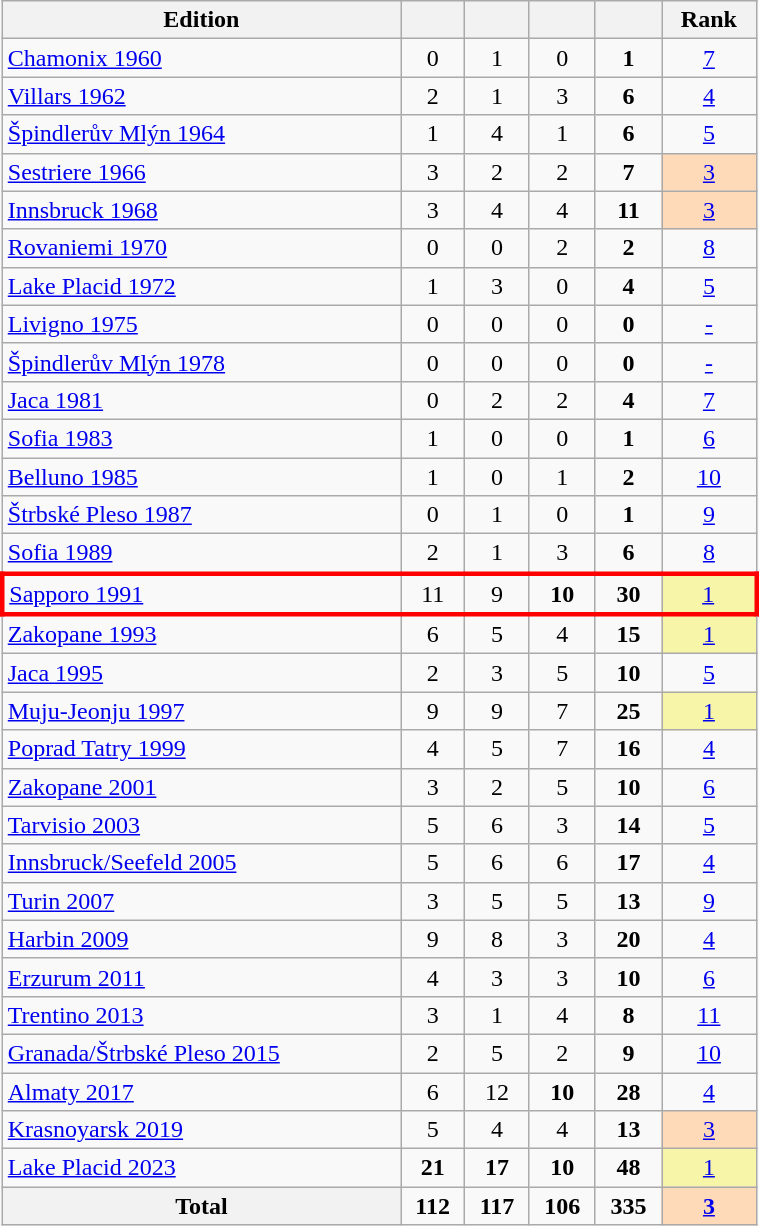<table class="wikitable" width="40%" style="font-size:100%; text-align:center;">
<tr>
<th>Edition</th>
<th></th>
<th></th>
<th></th>
<th></th>
<th>Rank</th>
</tr>
<tr>
<td align="left"> <a href='#'>Chamonix 1960</a></td>
<td>0</td>
<td>1</td>
<td>0</td>
<td><strong>1</strong></td>
<td><a href='#'>7</a></td>
</tr>
<tr>
<td align="left"> <a href='#'>Villars 1962</a></td>
<td>2</td>
<td>1</td>
<td>3</td>
<td><strong>6</strong></td>
<td><a href='#'>4</a></td>
</tr>
<tr>
<td align="left"> <a href='#'>Špindlerův Mlýn 1964</a></td>
<td>1</td>
<td>4</td>
<td>1</td>
<td><strong>6</strong></td>
<td><a href='#'>5</a></td>
</tr>
<tr>
<td align="left"> <a href='#'>Sestriere 1966</a></td>
<td>3</td>
<td>2</td>
<td>2</td>
<td><strong>7</strong></td>
<td bgcolor=ffdab9><a href='#'>3</a></td>
</tr>
<tr>
<td align="left"> <a href='#'>Innsbruck 1968</a></td>
<td>3</td>
<td>4</td>
<td>4</td>
<td><strong>11</strong></td>
<td bgcolor=ffdab9><a href='#'>3</a></td>
</tr>
<tr>
<td align="left"> <a href='#'>Rovaniemi 1970</a></td>
<td>0</td>
<td>0</td>
<td>2</td>
<td><strong>2</strong></td>
<td><a href='#'>8</a></td>
</tr>
<tr>
<td align="left"> <a href='#'>Lake Placid 1972</a></td>
<td>1</td>
<td>3</td>
<td>0</td>
<td><strong>4</strong></td>
<td><a href='#'>5</a></td>
</tr>
<tr>
<td align="left"> <a href='#'>Livigno 1975</a></td>
<td>0</td>
<td>0</td>
<td>0</td>
<td><strong>0</strong></td>
<td><a href='#'>-</a></td>
</tr>
<tr>
<td align="left"> <a href='#'>Špindlerův Mlýn 1978</a></td>
<td>0</td>
<td>0</td>
<td>0</td>
<td><strong>0</strong></td>
<td><a href='#'>-</a></td>
</tr>
<tr>
<td align="left"> <a href='#'>Jaca 1981</a></td>
<td>0</td>
<td>2</td>
<td>2</td>
<td><strong>4</strong></td>
<td><a href='#'>7</a></td>
</tr>
<tr>
<td align="left"> <a href='#'>Sofia 1983</a></td>
<td>1</td>
<td>0</td>
<td>0</td>
<td><strong>1</strong></td>
<td><a href='#'>6</a></td>
</tr>
<tr>
<td align="left"> <a href='#'>Belluno 1985</a></td>
<td>1</td>
<td>0</td>
<td>1</td>
<td><strong>2</strong></td>
<td><a href='#'>10</a></td>
</tr>
<tr>
<td align="left"> <a href='#'>Štrbské Pleso 1987</a></td>
<td>0</td>
<td>1</td>
<td>0</td>
<td><strong>1</strong></td>
<td><a href='#'>9</a></td>
</tr>
<tr>
<td align="left"> <a href='#'>Sofia 1989</a></td>
<td>2</td>
<td>1</td>
<td>3</td>
<td><strong>6</strong></td>
<td><a href='#'>8</a></td>
</tr>
<tr style="border: 3px solid red">
<td align="left"> <a href='#'>Sapporo 1991</a></td>
<td>11</td>
<td>9</td>
<td><strong>10</strong></td>
<td><strong>30</strong></td>
<td bgcolor=f7f6a8><a href='#'>1</a></td>
</tr>
<tr>
<td align="left"> <a href='#'>Zakopane 1993</a></td>
<td>6</td>
<td>5</td>
<td>4</td>
<td><strong>15</strong></td>
<td bgcolor=f7f6a8><a href='#'>1</a></td>
</tr>
<tr>
<td align="left"> <a href='#'>Jaca 1995</a></td>
<td>2</td>
<td>3</td>
<td>5</td>
<td><strong>10</strong></td>
<td><a href='#'>5</a></td>
</tr>
<tr>
<td align="left"> <a href='#'>Muju-Jeonju 1997</a></td>
<td>9</td>
<td>9</td>
<td>7</td>
<td><strong>25</strong></td>
<td bgcolor=f7f6a8><a href='#'>1</a></td>
</tr>
<tr>
<td align="left"> <a href='#'>Poprad Tatry 1999</a></td>
<td>4</td>
<td>5</td>
<td>7</td>
<td><strong>16</strong></td>
<td><a href='#'>4</a></td>
</tr>
<tr>
<td align="left"> <a href='#'>Zakopane 2001</a></td>
<td>3</td>
<td>2</td>
<td>5</td>
<td><strong>10</strong></td>
<td><a href='#'>6</a></td>
</tr>
<tr>
<td align="left"> <a href='#'>Tarvisio 2003</a></td>
<td>5</td>
<td>6</td>
<td>3</td>
<td><strong>14</strong></td>
<td><a href='#'>5</a></td>
</tr>
<tr>
<td align="left"> <a href='#'>Innsbruck/Seefeld 2005</a></td>
<td>5</td>
<td>6</td>
<td>6</td>
<td><strong>17</strong></td>
<td><a href='#'>4</a></td>
</tr>
<tr>
<td align="left"> <a href='#'>Turin 2007</a></td>
<td>3</td>
<td>5</td>
<td>5</td>
<td><strong>13</strong></td>
<td><a href='#'>9</a></td>
</tr>
<tr>
<td align="left"> <a href='#'>Harbin 2009</a></td>
<td>9</td>
<td>8</td>
<td>3</td>
<td><strong>20</strong></td>
<td><a href='#'>4</a></td>
</tr>
<tr>
<td align="left"> <a href='#'>Erzurum 2011</a></td>
<td>4</td>
<td>3</td>
<td>3</td>
<td><strong>10</strong></td>
<td><a href='#'>6</a></td>
</tr>
<tr>
<td align="left"> <a href='#'>Trentino 2013</a></td>
<td>3</td>
<td>1</td>
<td>4</td>
<td><strong>8</strong></td>
<td><a href='#'>11</a></td>
</tr>
<tr>
<td align="left"> <a href='#'>Granada/Štrbské Pleso 2015</a></td>
<td>2</td>
<td>5</td>
<td>2</td>
<td><strong>9</strong></td>
<td><a href='#'>10</a></td>
</tr>
<tr>
<td align="left"> <a href='#'>Almaty 2017</a></td>
<td>6</td>
<td>12</td>
<td><strong>10</strong></td>
<td><strong>28</strong></td>
<td><a href='#'>4</a></td>
</tr>
<tr>
<td align="left"> <a href='#'>Krasnoyarsk 2019</a></td>
<td>5</td>
<td>4</td>
<td>4</td>
<td><strong>13</strong></td>
<td bgcolor=ffdab9><a href='#'>3</a></td>
</tr>
<tr>
<td align="left"> <a href='#'>Lake Placid 2023</a></td>
<td><strong>21</strong></td>
<td><strong>17</strong></td>
<td><strong>10</strong></td>
<td><strong>48</strong></td>
<td bgcolor=f7f6a8><a href='#'>1</a></td>
</tr>
<tr>
<th>Total</th>
<td><strong>112</strong></td>
<td><strong>117</strong></td>
<td><strong>106</strong></td>
<td><strong>335</strong></td>
<td bgcolor=ffdab9><strong><a href='#'>3</a></strong></td>
</tr>
</table>
